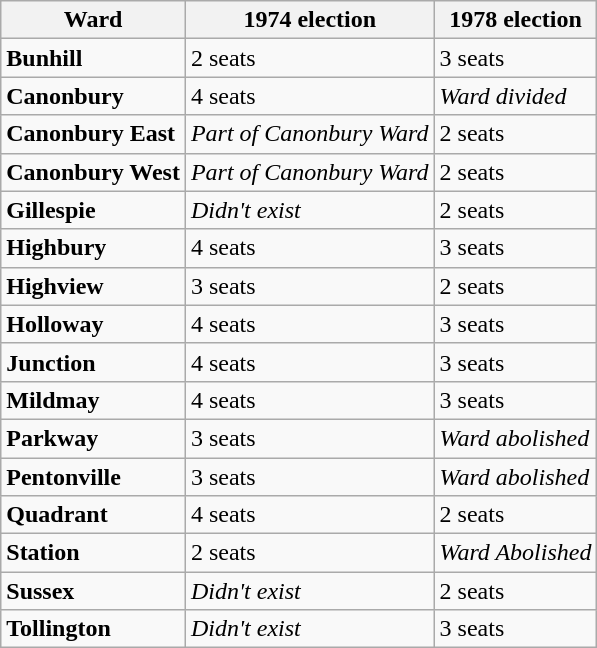<table class="wikitable">
<tr>
<th>Ward</th>
<th>1974 election</th>
<th>1978 election</th>
</tr>
<tr>
<td><strong>Bunhill</strong></td>
<td>2 seats</td>
<td>3 seats</td>
</tr>
<tr>
<td><strong>Canonbury</strong></td>
<td>4 seats</td>
<td><em>Ward divided</em></td>
</tr>
<tr>
<td><strong>Canonbury East</strong></td>
<td><em>Part of Canonbury Ward</em></td>
<td>2 seats</td>
</tr>
<tr>
<td><strong>Canonbury West</strong></td>
<td><em>Part of Canonbury Ward</em></td>
<td>2 seats</td>
</tr>
<tr>
<td><strong>Gillespie</strong></td>
<td><em>Didn't exist</em></td>
<td>2 seats</td>
</tr>
<tr>
<td><strong>Highbury</strong></td>
<td>4 seats</td>
<td>3 seats</td>
</tr>
<tr>
<td><strong>Highview</strong></td>
<td>3 seats</td>
<td>2 seats</td>
</tr>
<tr>
<td><strong>Holloway</strong></td>
<td>4 seats</td>
<td>3 seats</td>
</tr>
<tr>
<td><strong>Junction</strong></td>
<td>4 seats</td>
<td>3 seats</td>
</tr>
<tr>
<td><strong>Mildmay</strong></td>
<td>4 seats</td>
<td>3 seats</td>
</tr>
<tr>
<td><strong>Parkway</strong></td>
<td>3 seats</td>
<td><em>Ward abolished</em></td>
</tr>
<tr>
<td><strong>Pentonville</strong></td>
<td>3 seats</td>
<td><em>Ward abolished</em></td>
</tr>
<tr>
<td><strong>Quadrant</strong></td>
<td>4 seats</td>
<td>2 seats</td>
</tr>
<tr>
<td><strong>Station</strong></td>
<td>2 seats</td>
<td><em>Ward Abolished</em></td>
</tr>
<tr>
<td><strong>Sussex</strong></td>
<td><em>Didn't exist</em></td>
<td>2 seats</td>
</tr>
<tr>
<td><strong>Tollington</strong></td>
<td><em>Didn't exist</em></td>
<td>3 seats</td>
</tr>
</table>
